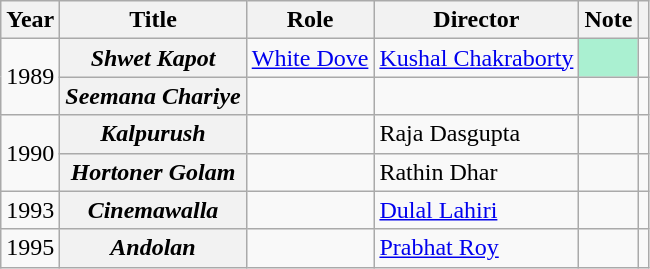<table class="wikitable">
<tr>
<th>Year</th>
<th>Title</th>
<th>Role</th>
<th>Director</th>
<th>Note</th>
<th></th>
</tr>
<tr>
<td rowspan="2">1989</td>
<th scope="row"><em>Shwet Kapot</em></th>
<td><a href='#'>White Dove</a></td>
<td><a href='#'>Kushal Chakraborty</a></td>
<td bgcolor="#aaf0d1"></td>
<td></td>
</tr>
<tr>
<th><em>Seemana Chariye</em></th>
<td></td>
<td></td>
<td></td>
<td></td>
</tr>
<tr>
<td rowspan="2">1990</td>
<th><em>Kalpurush</em></th>
<td></td>
<td>Raja Dasgupta</td>
<td></td>
<td></td>
</tr>
<tr>
<th><em>Hortoner Golam</em></th>
<td></td>
<td>Rathin Dhar</td>
<td></td>
<td></td>
</tr>
<tr>
<td>1993</td>
<th><em>Cinemawalla</em></th>
<td></td>
<td><a href='#'>Dulal Lahiri</a></td>
<td></td>
<td></td>
</tr>
<tr>
<td>1995</td>
<th><em>Andolan</em></th>
<td></td>
<td><a href='#'>Prabhat Roy</a></td>
<td></td>
<td></td>
</tr>
</table>
